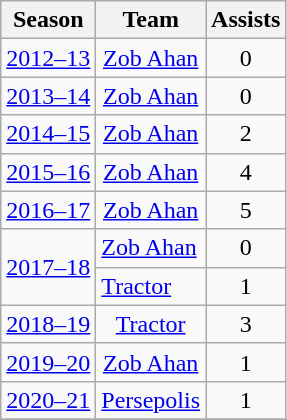<table class="wikitable" style="text-align: center;">
<tr>
<th>Season</th>
<th>Team</th>
<th>Assists</th>
</tr>
<tr>
<td><a href='#'>2012–13</a></td>
<td><a href='#'>Zob Ahan</a></td>
<td>0</td>
</tr>
<tr>
<td><a href='#'>2013–14</a></td>
<td><a href='#'>Zob Ahan</a></td>
<td>0</td>
</tr>
<tr>
<td><a href='#'>2014–15</a></td>
<td><a href='#'>Zob Ahan</a></td>
<td>2</td>
</tr>
<tr>
<td><a href='#'>2015–16</a></td>
<td><a href='#'>Zob Ahan</a></td>
<td>4</td>
</tr>
<tr>
<td><a href='#'>2016–17</a></td>
<td><a href='#'>Zob Ahan</a></td>
<td>5</td>
</tr>
<tr>
<td rowspan="2"><a href='#'>2017–18</a></td>
<td align="left"><a href='#'>Zob Ahan</a></td>
<td>0</td>
</tr>
<tr>
<td align="left"><a href='#'>Tractor</a></td>
<td>1</td>
</tr>
<tr>
<td><a href='#'>2018–19</a></td>
<td><a href='#'>Tractor</a></td>
<td>3</td>
</tr>
<tr>
<td><a href='#'>2019–20</a></td>
<td><a href='#'>Zob Ahan</a></td>
<td>1</td>
</tr>
<tr>
<td><a href='#'>2020–21</a></td>
<td><a href='#'>Persepolis</a></td>
<td>1</td>
</tr>
<tr>
</tr>
</table>
